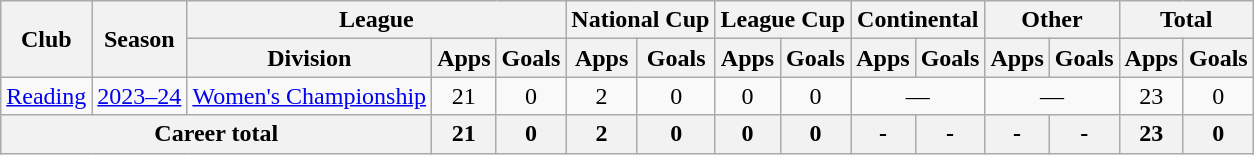<table class="wikitable" style="text-align:center">
<tr>
<th rowspan="2">Club</th>
<th rowspan="2">Season</th>
<th colspan="3">League</th>
<th colspan="2">National Cup</th>
<th colspan="2">League Cup</th>
<th colspan="2">Continental</th>
<th colspan="2">Other</th>
<th colspan="2">Total</th>
</tr>
<tr>
<th>Division</th>
<th>Apps</th>
<th>Goals</th>
<th>Apps</th>
<th>Goals</th>
<th>Apps</th>
<th>Goals</th>
<th>Apps</th>
<th>Goals</th>
<th>Apps</th>
<th>Goals</th>
<th>Apps</th>
<th>Goals</th>
</tr>
<tr>
<td><a href='#'>Reading</a></td>
<td><a href='#'>2023–24</a></td>
<td><a href='#'>Women's Championship</a></td>
<td>21</td>
<td>0</td>
<td>2</td>
<td>0</td>
<td>0</td>
<td>0</td>
<td colspan="2">—</td>
<td colspan="2">—</td>
<td>23</td>
<td>0</td>
</tr>
<tr>
<th colspan="3">Career total</th>
<th>21</th>
<th>0</th>
<th>2</th>
<th>0</th>
<th>0</th>
<th>0</th>
<th>-</th>
<th>-</th>
<th>-</th>
<th>-</th>
<th>23</th>
<th>0</th>
</tr>
</table>
